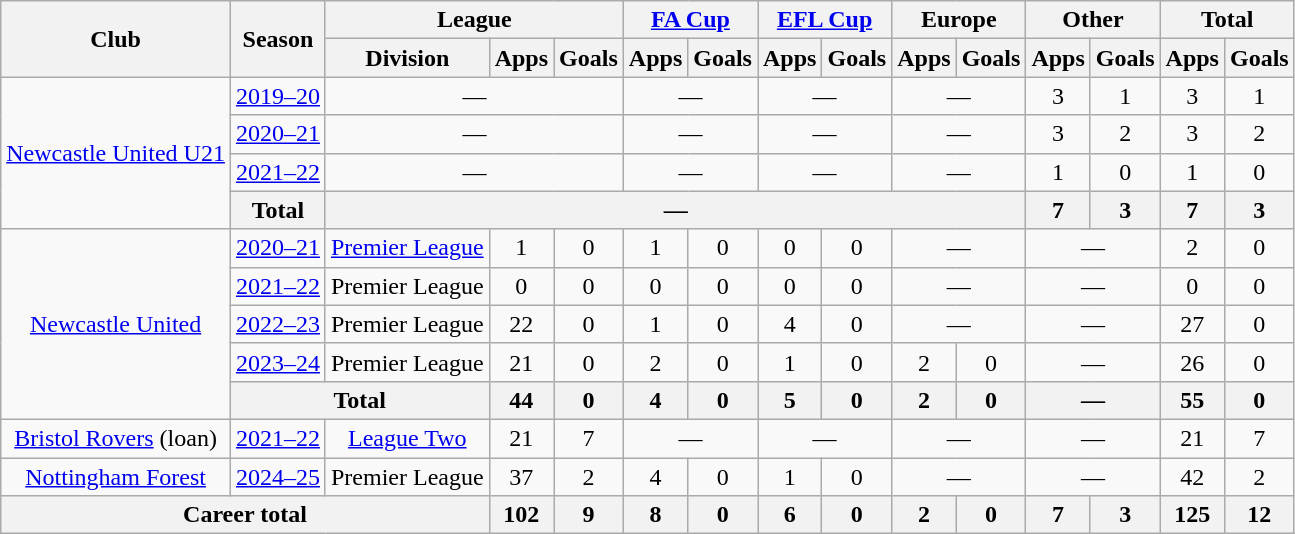<table class=wikitable style="text-align: center">
<tr>
<th rowspan="2">Club</th>
<th rowspan="2">Season</th>
<th colspan="3">League</th>
<th colspan="2"><a href='#'>FA Cup</a></th>
<th colspan="2"><a href='#'>EFL Cup</a></th>
<th colspan="2">Europe</th>
<th colspan="2">Other</th>
<th colspan="2">Total</th>
</tr>
<tr>
<th>Division</th>
<th>Apps</th>
<th>Goals</th>
<th>Apps</th>
<th>Goals</th>
<th>Apps</th>
<th>Goals</th>
<th>Apps</th>
<th>Goals</th>
<th>Apps</th>
<th>Goals</th>
<th>Apps</th>
<th>Goals</th>
</tr>
<tr>
<td rowspan="4"><a href='#'>Newcastle United U21</a></td>
<td><a href='#'>2019–20</a></td>
<td colspan="3">—</td>
<td colspan="2">—</td>
<td colspan="2">—</td>
<td colspan="2">—</td>
<td>3</td>
<td>1</td>
<td>3</td>
<td>1</td>
</tr>
<tr>
<td><a href='#'>2020–21</a></td>
<td colspan="3">—</td>
<td colspan="2">—</td>
<td colspan="2">—</td>
<td colspan="2">—</td>
<td>3</td>
<td>2</td>
<td>3</td>
<td>2</td>
</tr>
<tr>
<td><a href='#'>2021–22</a></td>
<td colspan="3">—</td>
<td colspan="2">—</td>
<td colspan="2">—</td>
<td colspan="2">—</td>
<td>1</td>
<td>0</td>
<td>1</td>
<td>0</td>
</tr>
<tr>
<th>Total</th>
<th colspan="9">—</th>
<th>7</th>
<th>3</th>
<th>7</th>
<th>3</th>
</tr>
<tr>
<td rowspan="5"><a href='#'>Newcastle United</a></td>
<td><a href='#'>2020–21</a></td>
<td><a href='#'>Premier League</a></td>
<td>1</td>
<td>0</td>
<td>1</td>
<td>0</td>
<td>0</td>
<td>0</td>
<td colspan="2">—</td>
<td colspan="2">—</td>
<td>2</td>
<td>0</td>
</tr>
<tr>
<td><a href='#'>2021–22</a></td>
<td>Premier League</td>
<td>0</td>
<td>0</td>
<td>0</td>
<td>0</td>
<td>0</td>
<td>0</td>
<td colspan="2">—</td>
<td colspan="2">—</td>
<td>0</td>
<td>0</td>
</tr>
<tr>
<td><a href='#'>2022–23</a></td>
<td>Premier League</td>
<td>22</td>
<td>0</td>
<td>1</td>
<td>0</td>
<td>4</td>
<td>0</td>
<td colspan="2">—</td>
<td colspan="2">—</td>
<td>27</td>
<td>0</td>
</tr>
<tr>
<td><a href='#'>2023–24</a></td>
<td>Premier League</td>
<td>21</td>
<td>0</td>
<td>2</td>
<td>0</td>
<td>1</td>
<td>0</td>
<td>2</td>
<td>0</td>
<td colspan="2">—</td>
<td>26</td>
<td>0</td>
</tr>
<tr>
<th colspan="2">Total</th>
<th>44</th>
<th>0</th>
<th>4</th>
<th>0</th>
<th>5</th>
<th>0</th>
<th>2</th>
<th>0</th>
<th colspan="2">—</th>
<th>55</th>
<th>0</th>
</tr>
<tr>
<td><a href='#'>Bristol Rovers</a> (loan)</td>
<td><a href='#'>2021–22</a></td>
<td><a href='#'>League Two</a></td>
<td>21</td>
<td>7</td>
<td colspan="2">—</td>
<td colspan="2">—</td>
<td colspan="2">—</td>
<td colspan="2">—</td>
<td>21</td>
<td>7</td>
</tr>
<tr>
<td><a href='#'>Nottingham Forest</a></td>
<td><a href='#'>2024–25</a></td>
<td>Premier League</td>
<td>37</td>
<td>2</td>
<td>4</td>
<td>0</td>
<td>1</td>
<td>0</td>
<td colspan="2">—</td>
<td colspan="2">—</td>
<td>42</td>
<td>2</td>
</tr>
<tr>
<th colspan="3">Career total</th>
<th>102</th>
<th>9</th>
<th>8</th>
<th>0</th>
<th>6</th>
<th>0</th>
<th>2</th>
<th>0</th>
<th>7</th>
<th>3</th>
<th>125</th>
<th>12</th>
</tr>
</table>
